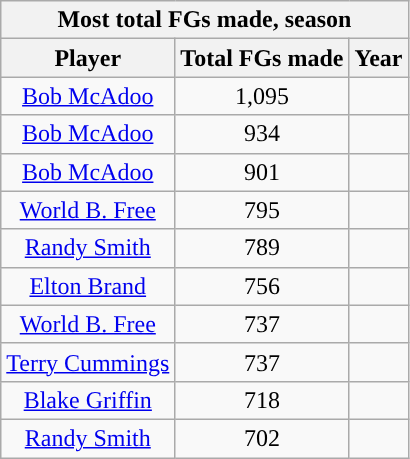<table class="wikitable sortable" style="text-align:center">
<tr>
<th colspan="3">Most total FGs made, season</th>
</tr>
<tr>
<th>Player</th>
<th>Total FGs made</th>
<th>Year</th>
</tr>
<tr>
<td><a href='#'>Bob McAdoo</a></td>
<td>1,095</td>
<td></td>
</tr>
<tr>
<td><a href='#'>Bob McAdoo</a></td>
<td>934</td>
<td></td>
</tr>
<tr>
<td><a href='#'>Bob McAdoo</a></td>
<td>901</td>
<td></td>
</tr>
<tr>
<td><a href='#'>World B. Free</a></td>
<td>795</td>
<td></td>
</tr>
<tr>
<td><a href='#'>Randy Smith</a></td>
<td>789</td>
<td></td>
</tr>
<tr>
<td><a href='#'>Elton Brand</a></td>
<td>756</td>
<td></td>
</tr>
<tr>
<td><a href='#'>World B. Free</a></td>
<td>737</td>
<td></td>
</tr>
<tr>
<td><a href='#'>Terry Cummings</a></td>
<td>737</td>
<td></td>
</tr>
<tr>
<td><a href='#'>Blake Griffin</a></td>
<td>718</td>
<td></td>
</tr>
<tr>
<td><a href='#'>Randy Smith</a></td>
<td>702</td>
<td></td>
</tr>
</table>
